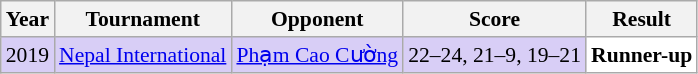<table class="sortable wikitable" style="font-size: 90%;">
<tr>
<th>Year</th>
<th>Tournament</th>
<th>Opponent</th>
<th>Score</th>
<th>Result</th>
</tr>
<tr style="background:#D8CEF6">
<td align="center">2019</td>
<td align="left"><a href='#'>Nepal International</a></td>
<td align="left"> <a href='#'>Phạm Cao Cường</a></td>
<td align="left">22–24, 21–9, 19–21</td>
<td style="text-align:left; background:white"> <strong>Runner-up</strong></td>
</tr>
</table>
